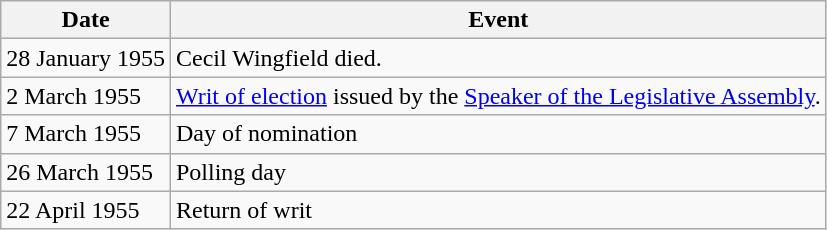<table class="wikitable">
<tr>
<th>Date</th>
<th>Event</th>
</tr>
<tr>
<td>28 January 1955</td>
<td>Cecil Wingfield died.</td>
</tr>
<tr>
<td>2 March 1955</td>
<td><a href='#'>Writ of election</a> issued by the <a href='#'>Speaker of the Legislative Assembly</a>.</td>
</tr>
<tr>
<td>7 March 1955</td>
<td>Day of nomination</td>
</tr>
<tr>
<td>26 March 1955</td>
<td>Polling day</td>
</tr>
<tr>
<td>22 April 1955</td>
<td>Return of writ</td>
</tr>
</table>
